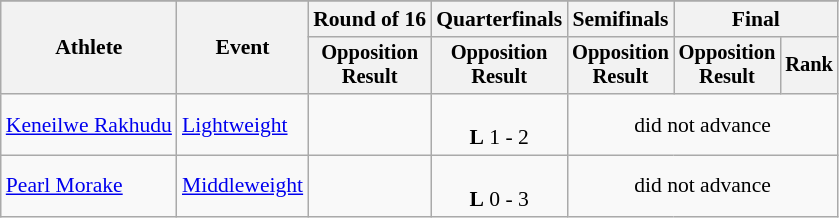<table class=wikitable style="font-size:90%">
<tr>
</tr>
<tr>
<th rowspan=2>Athlete</th>
<th rowspan=2>Event</th>
<th>Round of 16</th>
<th>Quarterfinals</th>
<th>Semifinals</th>
<th colspan=2>Final</th>
</tr>
<tr style="font-size:95%">
<th>Opposition<br>Result</th>
<th>Opposition<br>Result</th>
<th>Opposition<br>Result</th>
<th>Opposition<br>Result</th>
<th>Rank</th>
</tr>
<tr align=center>
<td align=left><a href='#'>Keneilwe Rakhudu</a></td>
<td align=left><a href='#'>Lightweight</a></td>
<td></td>
<td><br><strong>L</strong> 1 - 2</td>
<td colspan=3>did not advance</td>
</tr>
<tr align=center>
<td align=left><a href='#'>Pearl Morake</a></td>
<td align=left><a href='#'>Middleweight</a></td>
<td></td>
<td><br><strong>L</strong> 0 - 3</td>
<td colspan=3>did not advance</td>
</tr>
</table>
